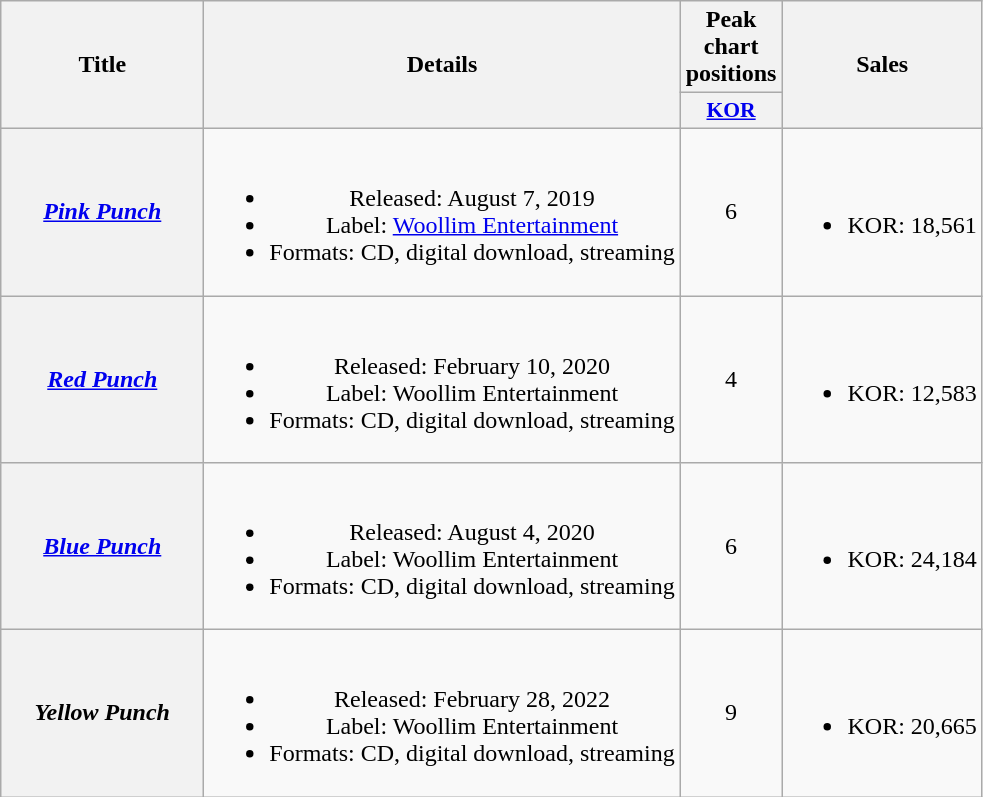<table class="wikitable plainrowheaders" style="text-align:center">
<tr>
<th scope="col" rowspan="2" style="width:8em">Title</th>
<th scope="col" rowspan="2">Details</th>
<th scope="col" colspan="1">Peak chart positions</th>
<th scope="col" rowspan="2">Sales</th>
</tr>
<tr>
<th scope="col" style="width:3em;font-size:90%"><a href='#'>KOR</a><br></th>
</tr>
<tr>
<th scope="row"><em><a href='#'>Pink Punch</a></em></th>
<td><br><ul><li>Released: August 7, 2019</li><li>Label: <a href='#'>Woollim Entertainment</a></li><li>Formats: CD, digital download, streaming</li></ul></td>
<td>6</td>
<td><br><ul><li>KOR: 18,561</li></ul></td>
</tr>
<tr>
<th scope="row"><em><a href='#'>Red Punch</a></em></th>
<td><br><ul><li>Released: February 10, 2020</li><li>Label: Woollim Entertainment</li><li>Formats: CD, digital download, streaming</li></ul></td>
<td>4</td>
<td><br><ul><li>KOR: 12,583</li></ul></td>
</tr>
<tr>
<th scope="row"><em><a href='#'>Blue Punch</a></em></th>
<td><br><ul><li>Released: August 4, 2020</li><li>Label: Woollim Entertainment</li><li>Formats: CD, digital download, streaming</li></ul></td>
<td>6</td>
<td><br><ul><li>KOR: 24,184</li></ul></td>
</tr>
<tr>
<th scope="row"><em>Yellow Punch</em></th>
<td><br><ul><li>Released: February 28, 2022</li><li>Label: Woollim Entertainment</li><li>Formats: CD, digital download, streaming</li></ul></td>
<td>9</td>
<td><br><ul><li>KOR: 20,665</li></ul></td>
</tr>
</table>
